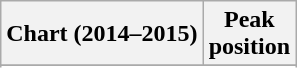<table class="wikitable sortable">
<tr>
<th>Chart (2014–2015)</th>
<th>Peak<br>position</th>
</tr>
<tr>
</tr>
<tr>
</tr>
<tr>
</tr>
<tr>
</tr>
</table>
